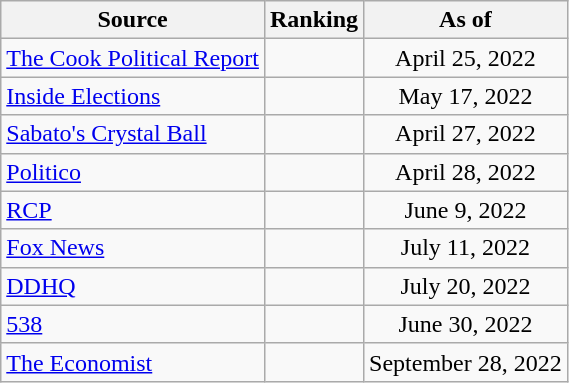<table class="wikitable" style="text-align:center">
<tr>
<th>Source</th>
<th>Ranking</th>
<th>As of</th>
</tr>
<tr>
<td align=left><a href='#'>The Cook Political Report</a></td>
<td></td>
<td>April 25, 2022</td>
</tr>
<tr>
<td align=left><a href='#'>Inside Elections</a></td>
<td></td>
<td>May 17, 2022</td>
</tr>
<tr>
<td align=left><a href='#'>Sabato's Crystal Ball</a></td>
<td></td>
<td>April 27, 2022</td>
</tr>
<tr>
<td align=left><a href='#'>Politico</a></td>
<td></td>
<td>April 28, 2022</td>
</tr>
<tr>
<td align="left"><a href='#'>RCP</a></td>
<td></td>
<td>June 9, 2022</td>
</tr>
<tr>
<td align=left><a href='#'>Fox News</a></td>
<td></td>
<td>July 11, 2022</td>
</tr>
<tr>
<td align="left"><a href='#'>DDHQ</a></td>
<td></td>
<td>July 20, 2022</td>
</tr>
<tr>
<td align="left"><a href='#'>538</a></td>
<td></td>
<td>June 30, 2022</td>
</tr>
<tr>
<td align="left"><a href='#'>The Economist</a></td>
<td></td>
<td>September 28, 2022</td>
</tr>
</table>
